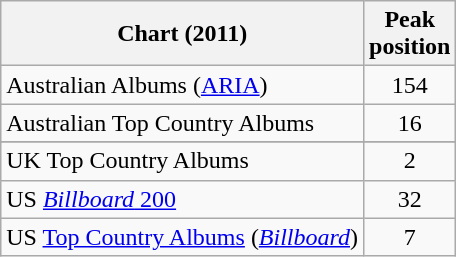<table class="wikitable sortable">
<tr>
<th align="left">Chart (2011)</th>
<th align="left">Peak<br>position</th>
</tr>
<tr>
<td align="left">Australian Albums (<a href='#'>ARIA</a>)</td>
<td style="text-align:center;">154</td>
</tr>
<tr>
<td align="left">Australian Top Country Albums</td>
<td style="text-align:center;">16</td>
</tr>
<tr>
</tr>
<tr>
<td align="left">UK Top Country Albums</td>
<td style="text-align:center;">2</td>
</tr>
<tr>
<td align="left">US <a href='#'><em>Billboard</em> 200</a></td>
<td style="text-align:center;">32</td>
</tr>
<tr>
<td align="left">US <a href='#'>Top Country Albums</a> (<em><a href='#'>Billboard</a></em>)</td>
<td style="text-align:center;">7</td>
</tr>
</table>
